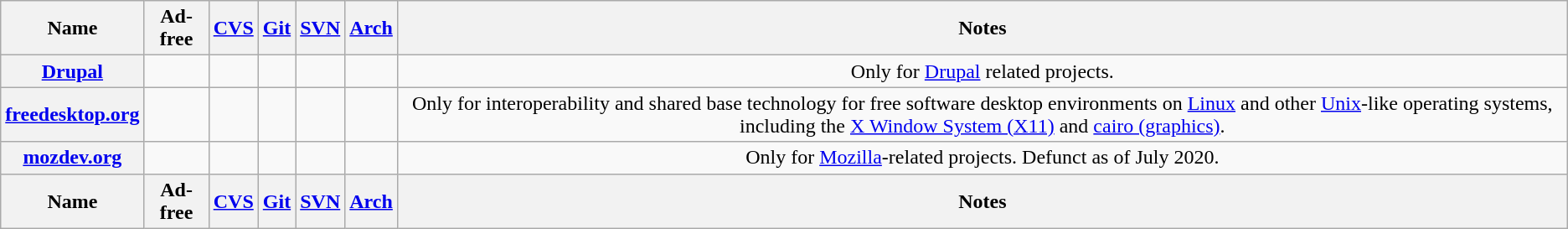<table style="text-align: center;" class="wikitable sortable">
<tr>
<th scope="col">Name</th>
<th scope="col">Ad-free</th>
<th scope="col"><a href='#'>CVS</a></th>
<th scope="col"><a href='#'>Git</a></th>
<th scope="col"><a href='#'>SVN</a></th>
<th scope="col"><a href='#'>Arch</a></th>
<th scope="col">Notes</th>
</tr>
<tr>
<th scope="row"><a href='#'>Drupal</a></th>
<td></td>
<td></td>
<td></td>
<td></td>
<td></td>
<td>Only for <a href='#'>Drupal</a> related projects.</td>
</tr>
<tr>
<th scope="row"><a href='#'>freedesktop.org</a></th>
<td></td>
<td></td>
<td></td>
<td></td>
<td></td>
<td>Only for interoperability and shared base technology for free software desktop environments on <a href='#'>Linux</a> and other <a href='#'>Unix</a>-like operating systems, including the <a href='#'>X Window System (X11)</a> and <a href='#'>cairo (graphics)</a>.</td>
</tr>
<tr>
<th scope="row"><a href='#'>mozdev.org</a></th>
<td></td>
<td></td>
<td></td>
<td></td>
<td></td>
<td>Only for <a href='#'>Mozilla</a>-related projects. Defunct as of July 2020.</td>
</tr>
<tr class="sortbottom">
<th scope="col">Name</th>
<th scope="col">Ad-free</th>
<th scope="col"><a href='#'>CVS</a></th>
<th scope="col"><a href='#'>Git</a></th>
<th scope="col"><a href='#'>SVN</a></th>
<th scope="col"><a href='#'>Arch</a></th>
<th>Notes</th>
</tr>
</table>
